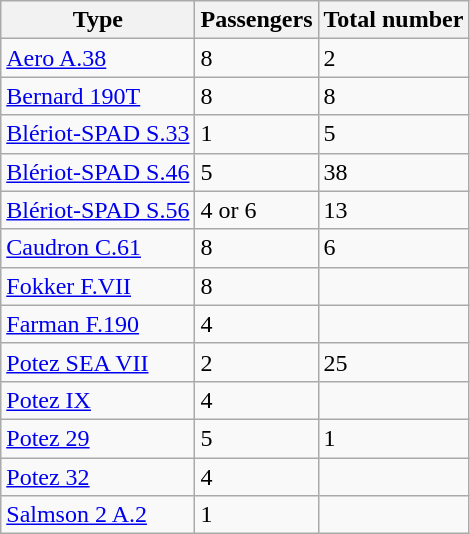<table class="wikitable sortable">
<tr>
<th>Type</th>
<th>Passengers</th>
<th>Total number</th>
</tr>
<tr>
<td><a href='#'>Aero A.38</a></td>
<td>8</td>
<td>2</td>
</tr>
<tr>
<td><a href='#'>Bernard 190T</a></td>
<td>8</td>
<td>8</td>
</tr>
<tr>
<td><a href='#'>Blériot-SPAD S.33</a></td>
<td>1</td>
<td>5</td>
</tr>
<tr>
<td><a href='#'>Blériot-SPAD S.46</a></td>
<td>5</td>
<td>38</td>
</tr>
<tr>
<td><a href='#'>Blériot-SPAD S.56</a></td>
<td>4 or 6</td>
<td>13</td>
</tr>
<tr>
<td><a href='#'>Caudron C.61</a></td>
<td>8</td>
<td>6</td>
</tr>
<tr>
<td><a href='#'>Fokker F.VII</a></td>
<td>8</td>
<td></td>
</tr>
<tr>
<td><a href='#'>Farman F.190</a></td>
<td>4</td>
<td></td>
</tr>
<tr>
<td><a href='#'>Potez SEA VII</a></td>
<td>2</td>
<td>25</td>
</tr>
<tr>
<td><a href='#'>Potez IX</a></td>
<td>4</td>
<td></td>
</tr>
<tr>
<td><a href='#'>Potez 29</a></td>
<td>5</td>
<td>1</td>
</tr>
<tr>
<td><a href='#'>Potez 32</a></td>
<td>4</td>
<td></td>
</tr>
<tr>
<td><a href='#'>Salmson 2 A.2</a></td>
<td>1</td>
<td></td>
</tr>
</table>
